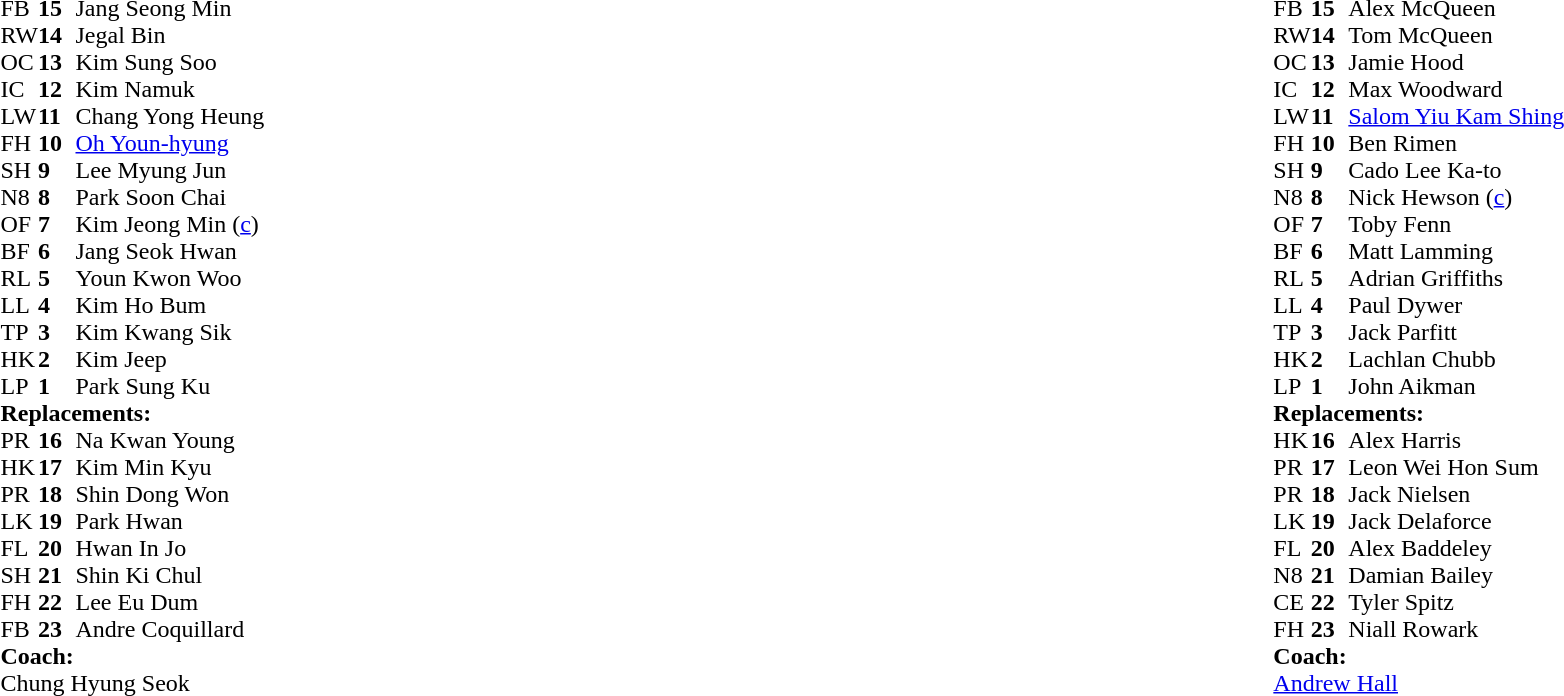<table style="width:100%">
<tr>
<td style="vertical-align:top; width:50%"><br><table cellspacing="0" cellpadding="0">
<tr>
<th width="25"></th>
<th width="25"></th>
</tr>
<tr>
<td>FB</td>
<td><strong>15</strong></td>
<td>Jang Seong Min</td>
</tr>
<tr>
<td>RW</td>
<td><strong>14</strong></td>
<td>Jegal Bin</td>
</tr>
<tr>
<td>OC</td>
<td><strong>13</strong></td>
<td>Kim Sung Soo</td>
<td></td>
<td></td>
</tr>
<tr>
<td>IC</td>
<td><strong>12</strong></td>
<td>Kim Namuk</td>
<td></td>
</tr>
<tr>
<td>LW</td>
<td><strong>11</strong></td>
<td>Chang Yong Heung</td>
</tr>
<tr>
<td>FH</td>
<td><strong>10</strong></td>
<td><a href='#'>Oh Youn-hyung</a></td>
<td></td>
<td></td>
</tr>
<tr>
<td>SH</td>
<td><strong>9</strong></td>
<td>Lee Myung Jun</td>
</tr>
<tr>
<td>N8</td>
<td><strong>8</strong></td>
<td>Park Soon Chai</td>
<td></td>
<td></td>
</tr>
<tr>
<td>OF</td>
<td><strong>7</strong></td>
<td>Kim Jeong Min (<a href='#'>c</a>)</td>
</tr>
<tr>
<td>BF</td>
<td><strong>6</strong></td>
<td>Jang Seok Hwan</td>
</tr>
<tr>
<td>RL</td>
<td><strong>5</strong></td>
<td>Youn Kwon Woo</td>
<td></td>
<td></td>
</tr>
<tr>
<td>LL</td>
<td><strong>4</strong></td>
<td>Kim Ho Bum</td>
<td></td>
<td></td>
</tr>
<tr>
<td>TP</td>
<td><strong>3</strong></td>
<td>Kim Kwang Sik</td>
<td></td>
</tr>
<tr>
<td>HK</td>
<td><strong>2</strong></td>
<td>Kim Jeep</td>
<td></td>
<td></td>
</tr>
<tr>
<td>LP</td>
<td><strong>1</strong></td>
<td>Park Sung Ku</td>
<td></td>
<td></td>
</tr>
<tr>
<td colspan=3><strong>Replacements:</strong></td>
</tr>
<tr>
<td>PR</td>
<td><strong>16</strong></td>
<td>Na Kwan Young</td>
<td></td>
<td></td>
</tr>
<tr>
<td>HK</td>
<td><strong>17</strong></td>
<td>Kim Min Kyu</td>
<td></td>
<td></td>
</tr>
<tr>
<td>PR</td>
<td><strong>18</strong></td>
<td>Shin Dong Won</td>
<td></td>
<td></td>
</tr>
<tr>
<td>LK</td>
<td><strong>19</strong></td>
<td>Park Hwan</td>
<td></td>
<td></td>
</tr>
<tr>
<td>FL</td>
<td><strong>20</strong></td>
<td>Hwan In Jo</td>
<td></td>
<td></td>
</tr>
<tr>
<td>SH</td>
<td><strong>21</strong></td>
<td>Shin Ki Chul</td>
</tr>
<tr>
<td>FH</td>
<td><strong>22</strong></td>
<td>Lee Eu Dum</td>
<td></td>
<td></td>
</tr>
<tr>
<td>FB</td>
<td><strong>23</strong></td>
<td>Andre Coquillard</td>
<td></td>
<td></td>
</tr>
<tr>
<td colspan=3><strong>Coach:</strong></td>
</tr>
<tr>
<td colspan="4"> Chung Hyung Seok</td>
</tr>
</table>
</td>
<td style="vertical-align:top"></td>
<td style="vertical-align:top; width:50%"><br><table cellspacing="0" cellpadding="0" style="margin:auto">
<tr>
<th width="25"></th>
<th width="25"></th>
</tr>
<tr>
<td>FB</td>
<td><strong>15</strong></td>
<td>Alex McQueen</td>
</tr>
<tr>
<td>RW</td>
<td><strong>14</strong></td>
<td>Tom McQueen</td>
</tr>
<tr>
<td>OC</td>
<td><strong>13</strong></td>
<td>Jamie Hood</td>
<td></td>
<td></td>
</tr>
<tr>
<td>IC</td>
<td><strong>12</strong></td>
<td>Max Woodward</td>
</tr>
<tr>
<td>LW</td>
<td><strong>11</strong></td>
<td><a href='#'>Salom Yiu Kam Shing</a></td>
</tr>
<tr>
<td>FH</td>
<td><strong>10</strong></td>
<td>Ben Rimen</td>
<td></td>
<td></td>
</tr>
<tr>
<td>SH</td>
<td><strong>9</strong></td>
<td>Cado Lee Ka-to</td>
</tr>
<tr>
<td>N8</td>
<td><strong>8</strong></td>
<td>Nick Hewson (<a href='#'>c</a>)</td>
</tr>
<tr>
<td>OF</td>
<td><strong>7</strong></td>
<td>Toby Fenn</td>
<td></td>
<td></td>
<td></td>
<td></td>
</tr>
<tr>
<td>BF</td>
<td><strong>6</strong></td>
<td>Matt Lamming</td>
<td></td>
<td></td>
</tr>
<tr>
<td>RL</td>
<td><strong>5</strong></td>
<td>Adrian Griffiths</td>
</tr>
<tr>
<td>LL</td>
<td><strong>4</strong></td>
<td>Paul Dywer</td>
<td></td>
<td></td>
</tr>
<tr>
<td>TP</td>
<td><strong>3</strong></td>
<td>Jack Parfitt</td>
<td></td>
</tr>
<tr>
<td>HK</td>
<td><strong>2</strong></td>
<td>Lachlan Chubb</td>
<td></td>
<td></td>
</tr>
<tr>
<td>LP</td>
<td><strong>1</strong></td>
<td>John Aikman</td>
<td></td>
<td></td>
</tr>
<tr>
<td colspan=3><strong>Replacements:</strong></td>
</tr>
<tr>
<td>HK</td>
<td><strong>16</strong></td>
<td>Alex Harris</td>
<td></td>
<td></td>
</tr>
<tr>
<td>PR</td>
<td><strong>17</strong></td>
<td>Leon Wei Hon Sum</td>
<td></td>
<td></td>
</tr>
<tr>
<td>PR</td>
<td><strong>18</strong></td>
<td>Jack Nielsen</td>
<td></td>
<td></td>
<td></td>
</tr>
<tr>
<td>LK</td>
<td><strong>19</strong></td>
<td>Jack Delaforce</td>
<td></td>
<td></td>
</tr>
<tr>
<td>FL</td>
<td><strong>20</strong></td>
<td>Alex Baddeley</td>
<td></td>
<td></td>
<td></td>
<td></td>
</tr>
<tr>
<td>N8</td>
<td><strong>21</strong></td>
<td>Damian Bailey</td>
<td></td>
<td></td>
</tr>
<tr>
<td>CE</td>
<td><strong>22</strong></td>
<td>Tyler Spitz</td>
<td></td>
<td></td>
</tr>
<tr>
<td>FH</td>
<td><strong>23</strong></td>
<td>Niall Rowark</td>
<td></td>
<td></td>
</tr>
<tr>
<td colspan=3><strong>Coach:</strong></td>
</tr>
<tr>
<td colspan="4"> <a href='#'>Andrew Hall</a></td>
</tr>
</table>
</td>
</tr>
</table>
